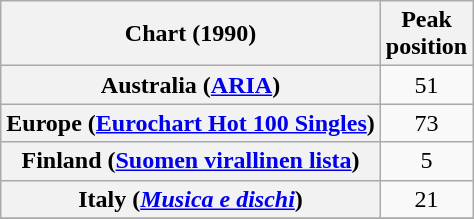<table class="wikitable sortable plainrowheaders" style="text-align:center">
<tr>
<th scope="col">Chart (1990)</th>
<th scope="col">Peak<br>position</th>
</tr>
<tr>
<th scope="row">Australia (<a href='#'>ARIA</a>)</th>
<td>51</td>
</tr>
<tr>
<th scope="row">Europe (<a href='#'>Eurochart Hot 100 Singles</a>)</th>
<td>73</td>
</tr>
<tr>
<th scope="row">Finland (<a href='#'>Suomen virallinen lista</a>)</th>
<td align="center">5</td>
</tr>
<tr>
<th scope="row">Italy (<em><a href='#'>Musica e dischi</a></em>)</th>
<td>21</td>
</tr>
<tr>
</tr>
<tr>
</tr>
</table>
